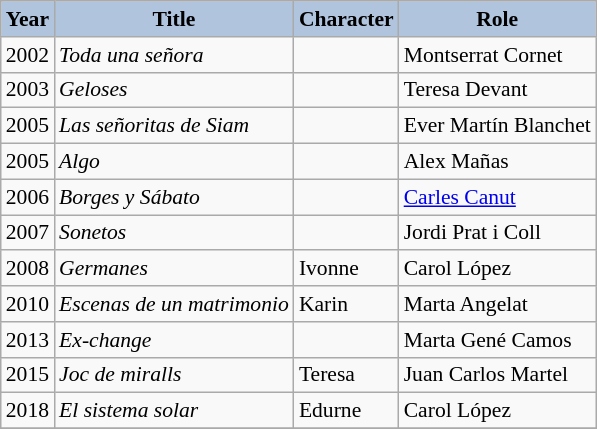<table class="wikitable" style="font-size: 90%;">
<tr>
<th style="background: #B0C4DE;">Year</th>
<th style="background: #B0C4DE;">Title</th>
<th style="background: #B0C4DE;">Character</th>
<th style="background: #B0C4DE;">Role</th>
</tr>
<tr>
<td>2002</td>
<td><em>Toda una señora</em></td>
<td></td>
<td>Montserrat Cornet</td>
</tr>
<tr>
<td>2003</td>
<td><em>Geloses</em></td>
<td></td>
<td>Teresa Devant</td>
</tr>
<tr>
<td>2005</td>
<td><em>Las señoritas de Siam</em></td>
<td></td>
<td>Ever Martín Blanchet</td>
</tr>
<tr>
<td>2005</td>
<td><em>Algo</em></td>
<td></td>
<td>Alex Mañas</td>
</tr>
<tr>
<td>2006</td>
<td><em>Borges y Sábato</em></td>
<td></td>
<td><a href='#'>Carles Canut</a></td>
</tr>
<tr>
<td>2007</td>
<td><em>Sonetos</em></td>
<td></td>
<td>Jordi Prat i Coll</td>
</tr>
<tr>
<td>2008</td>
<td><em>Germanes</em></td>
<td>Ivonne</td>
<td>Carol López</td>
</tr>
<tr>
<td>2010</td>
<td><em>Escenas de un matrimonio</em></td>
<td>Karin</td>
<td>Marta Angelat</td>
</tr>
<tr>
<td>2013</td>
<td><em>Ex-change</em></td>
<td></td>
<td>Marta Gené Camos</td>
</tr>
<tr>
<td>2015</td>
<td><em>Joc de miralls</em></td>
<td>Teresa</td>
<td>Juan Carlos Martel</td>
</tr>
<tr>
<td>2018</td>
<td><em>El sistema solar</em></td>
<td>Edurne</td>
<td>Carol López</td>
</tr>
<tr>
</tr>
</table>
